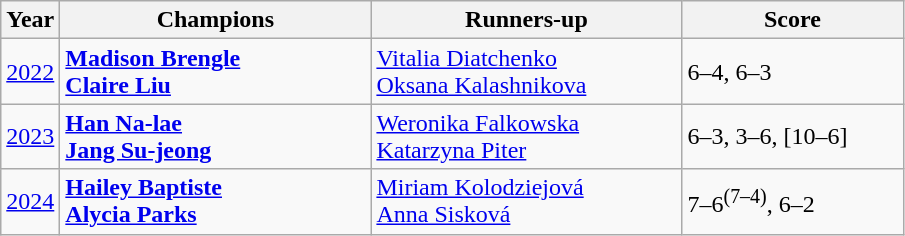<table class="wikitable">
<tr>
<th>Year</th>
<th width="200">Champions</th>
<th width="200">Runners-up</th>
<th width="140">Score</th>
</tr>
<tr>
<td><a href='#'>2022</a></td>
<td> <strong><a href='#'>Madison Brengle</a></strong> <br>  <strong><a href='#'>Claire Liu</a></strong></td>
<td> <a href='#'>Vitalia Diatchenko</a> <br>  <a href='#'>Oksana Kalashnikova</a></td>
<td>6–4, 6–3</td>
</tr>
<tr>
<td><a href='#'>2023</a></td>
<td> <strong><a href='#'>Han Na-lae</a></strong> <br>  <strong><a href='#'>Jang Su-jeong</a></strong></td>
<td> <a href='#'>Weronika Falkowska</a> <br>  <a href='#'>Katarzyna Piter</a></td>
<td>6–3, 3–6, [10–6]</td>
</tr>
<tr>
<td><a href='#'>2024</a></td>
<td> <strong><a href='#'>Hailey Baptiste</a></strong> <br>  <strong><a href='#'>Alycia Parks</a></strong></td>
<td> <a href='#'>Miriam Kolodziejová</a> <br>  <a href='#'>Anna Sisková</a></td>
<td>7–6<sup>(7–4)</sup>, 6–2</td>
</tr>
</table>
